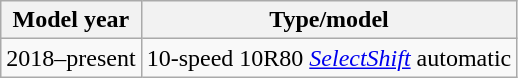<table class="wikitable">
<tr>
<th>Model year</th>
<th>Type/model</th>
</tr>
<tr>
<td>2018–present</td>
<td>10-speed 10R80 <em><a href='#'>SelectShift</a></em> automatic</td>
</tr>
</table>
